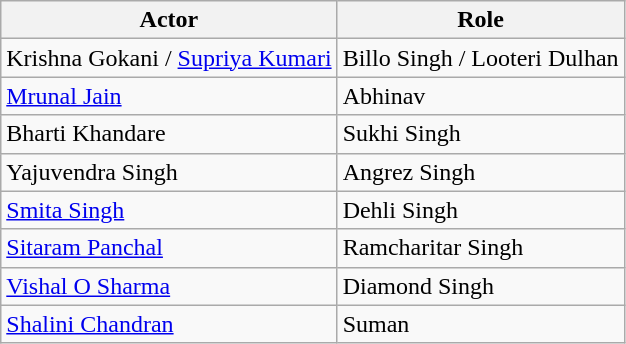<table class="wikitable sortable">
<tr>
<th>Actor</th>
<th>Role</th>
</tr>
<tr>
<td>Krishna Gokani / <a href='#'>Supriya Kumari</a></td>
<td>Billo Singh / Looteri Dulhan</td>
</tr>
<tr>
<td><a href='#'>Mrunal Jain</a></td>
<td>Abhinav</td>
</tr>
<tr>
<td>Bharti Khandare</td>
<td>Sukhi Singh</td>
</tr>
<tr>
<td>Yajuvendra Singh</td>
<td>Angrez Singh</td>
</tr>
<tr>
<td><a href='#'>Smita Singh</a></td>
<td>Dehli Singh</td>
</tr>
<tr>
<td><a href='#'>Sitaram Panchal</a></td>
<td>Ramcharitar Singh</td>
</tr>
<tr>
<td><a href='#'>Vishal O Sharma</a></td>
<td>Diamond Singh</td>
</tr>
<tr>
<td><a href='#'>Shalini Chandran</a></td>
<td>Suman</td>
</tr>
</table>
